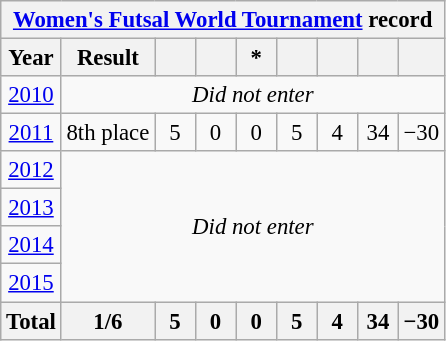<table class="wikitable mw-collapsible" style="text-align: center;font-size:95%;">
<tr>
<th colspan="9"><a href='#'>Women's Futsal World Tournament</a> record</th>
</tr>
<tr>
<th>Year</th>
<th>Result</th>
<th width=20></th>
<th width=20></th>
<th width=20>*</th>
<th width=20></th>
<th width=20></th>
<th width=20></th>
<th width=20></th>
</tr>
<tr>
<td> <a href='#'>2010</a></td>
<td colspan="8"><em>Did not enter</em></td>
</tr>
<tr>
<td> <a href='#'>2011</a></td>
<td>8th place</td>
<td>5</td>
<td>0</td>
<td>0</td>
<td>5</td>
<td>4</td>
<td>34</td>
<td>−30</td>
</tr>
<tr>
<td> <a href='#'>2012</a></td>
<td colspan="8" rowspan="4"><em>Did not enter</em></td>
</tr>
<tr>
<td> <a href='#'>2013</a></td>
</tr>
<tr>
<td> <a href='#'>2014</a></td>
</tr>
<tr>
<td> <a href='#'>2015</a></td>
</tr>
<tr>
<th>Total</th>
<th>1/6</th>
<th>5</th>
<th>0</th>
<th>0</th>
<th>5</th>
<th>4</th>
<th>34</th>
<th>−30</th>
</tr>
</table>
